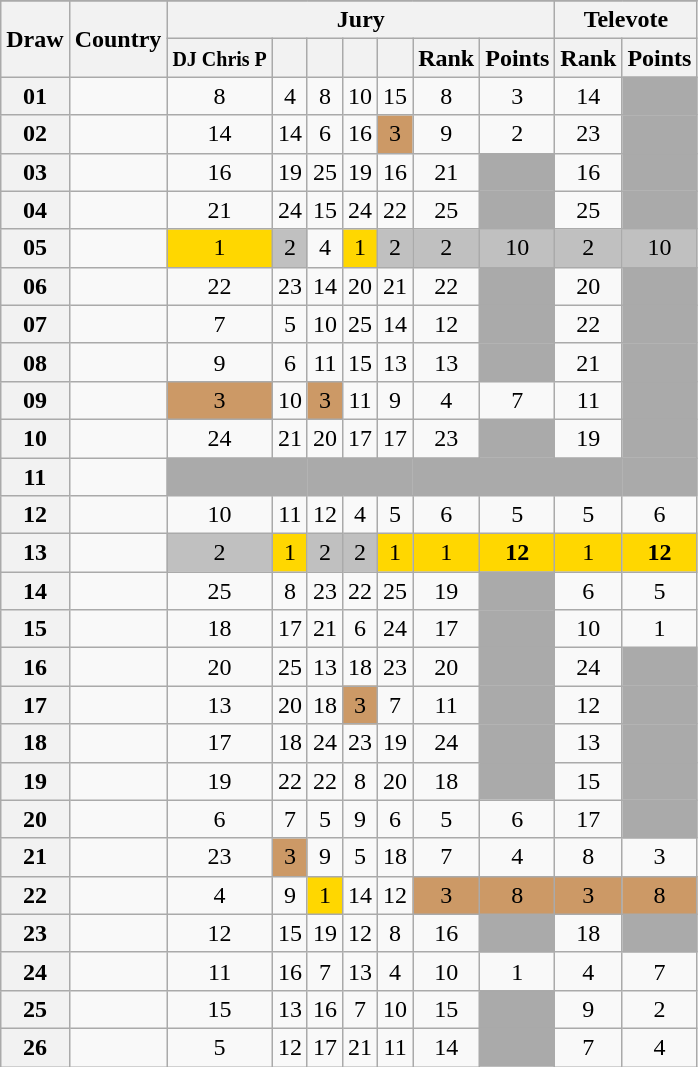<table class="sortable wikitable collapsible plainrowheaders" style="text-align:center;">
<tr>
</tr>
<tr>
<th scope="col" rowspan="2">Draw</th>
<th scope="col" rowspan="2">Country</th>
<th scope="col" colspan="7">Jury</th>
<th scope="col" colspan="2">Televote</th>
</tr>
<tr>
<th scope="col"><small>DJ Chris P</small></th>
<th scope="col"><small></small></th>
<th scope="col"><small></small></th>
<th scope="col"><small></small></th>
<th scope="col"><small></small></th>
<th scope="col">Rank</th>
<th scope="col">Points</th>
<th scope="col">Rank</th>
<th scope="col">Points</th>
</tr>
<tr>
<th scope="row" style="text-align:center;">01</th>
<td style="text-align:left;"></td>
<td>8</td>
<td>4</td>
<td>8</td>
<td>10</td>
<td>15</td>
<td>8</td>
<td>3</td>
<td>14</td>
<td style="background:#AAAAAA;"></td>
</tr>
<tr>
<th scope="row" style="text-align:center;">02</th>
<td style="text-align:left;"></td>
<td>14</td>
<td>14</td>
<td>6</td>
<td>16</td>
<td style="background:#CC9966;">3</td>
<td>9</td>
<td>2</td>
<td>23</td>
<td style="background:#AAAAAA;"></td>
</tr>
<tr>
<th scope="row" style="text-align:center;">03</th>
<td style="text-align:left;"></td>
<td>16</td>
<td>19</td>
<td>25</td>
<td>19</td>
<td>16</td>
<td>21</td>
<td style="background:#AAAAAA;"></td>
<td>16</td>
<td style="background:#AAAAAA;"></td>
</tr>
<tr>
<th scope="row" style="text-align:center;">04</th>
<td style="text-align:left;"></td>
<td>21</td>
<td>24</td>
<td>15</td>
<td>24</td>
<td>22</td>
<td>25</td>
<td style="background:#AAAAAA;"></td>
<td>25</td>
<td style="background:#AAAAAA;"></td>
</tr>
<tr>
<th scope="row" style="text-align:center;">05</th>
<td style="text-align:left;"></td>
<td style="background:gold;">1</td>
<td style="background:silver;">2</td>
<td>4</td>
<td style="background:gold;">1</td>
<td style="background:silver;">2</td>
<td style="background:silver;">2</td>
<td style="background:silver;">10</td>
<td style="background:silver;">2</td>
<td style="background:silver;">10</td>
</tr>
<tr>
<th scope="row" style="text-align:center;">06</th>
<td style="text-align:left;"></td>
<td>22</td>
<td>23</td>
<td>14</td>
<td>20</td>
<td>21</td>
<td>22</td>
<td style="background:#AAAAAA;"></td>
<td>20</td>
<td style="background:#AAAAAA;"></td>
</tr>
<tr>
<th scope="row" style="text-align:center;">07</th>
<td style="text-align:left;"></td>
<td>7</td>
<td>5</td>
<td>10</td>
<td>25</td>
<td>14</td>
<td>12</td>
<td style="background:#AAAAAA;"></td>
<td>22</td>
<td style="background:#AAAAAA;"></td>
</tr>
<tr>
<th scope="row" style="text-align:center;">08</th>
<td style="text-align:left;"></td>
<td>9</td>
<td>6</td>
<td>11</td>
<td>15</td>
<td>13</td>
<td>13</td>
<td style="background:#AAAAAA;"></td>
<td>21</td>
<td style="background:#AAAAAA;"></td>
</tr>
<tr>
<th scope="row" style="text-align:center;">09</th>
<td style="text-align:left;"></td>
<td style="background:#CC9966;">3</td>
<td>10</td>
<td style="background:#CC9966;">3</td>
<td>11</td>
<td>9</td>
<td>4</td>
<td>7</td>
<td>11</td>
<td style="background:#AAAAAA;"></td>
</tr>
<tr>
<th scope="row" style="text-align:center;">10</th>
<td style="text-align:left;"></td>
<td>24</td>
<td>21</td>
<td>20</td>
<td>17</td>
<td>17</td>
<td>23</td>
<td style="background:#AAAAAA;"></td>
<td>19</td>
<td style="background:#AAAAAA;"></td>
</tr>
<tr class="sortbottom">
<th scope="row" style="text-align:center;">11</th>
<td style="text-align:left;"></td>
<td style="background:#AAAAAA;"></td>
<td style="background:#AAAAAA;"></td>
<td style="background:#AAAAAA;"></td>
<td style="background:#AAAAAA;"></td>
<td style="background:#AAAAAA;"></td>
<td style="background:#AAAAAA;"></td>
<td style="background:#AAAAAA;"></td>
<td style="background:#AAAAAA;"></td>
<td style="background:#AAAAAA;"></td>
</tr>
<tr>
<th scope="row" style="text-align:center;">12</th>
<td style="text-align:left;"></td>
<td>10</td>
<td>11</td>
<td>12</td>
<td>4</td>
<td>5</td>
<td>6</td>
<td>5</td>
<td>5</td>
<td>6</td>
</tr>
<tr>
<th scope="row" style="text-align:center;">13</th>
<td style="text-align:left;"></td>
<td style="background:silver;">2</td>
<td style="background:gold;">1</td>
<td style="background:silver;">2</td>
<td style="background:silver;">2</td>
<td style="background:gold;">1</td>
<td style="background:gold;">1</td>
<td style="background:gold;"><strong>12</strong></td>
<td style="background:gold;">1</td>
<td style="background:gold;"><strong>12</strong></td>
</tr>
<tr>
<th scope="row" style="text-align:center;">14</th>
<td style="text-align:left;"></td>
<td>25</td>
<td>8</td>
<td>23</td>
<td>22</td>
<td>25</td>
<td>19</td>
<td style="background:#AAAAAA;"></td>
<td>6</td>
<td>5</td>
</tr>
<tr>
<th scope="row" style="text-align:center;">15</th>
<td style="text-align:left;"></td>
<td>18</td>
<td>17</td>
<td>21</td>
<td>6</td>
<td>24</td>
<td>17</td>
<td style="background:#AAAAAA;"></td>
<td>10</td>
<td>1</td>
</tr>
<tr>
<th scope="row" style="text-align:center;">16</th>
<td style="text-align:left;"></td>
<td>20</td>
<td>25</td>
<td>13</td>
<td>18</td>
<td>23</td>
<td>20</td>
<td style="background:#AAAAAA;"></td>
<td>24</td>
<td style="background:#AAAAAA;"></td>
</tr>
<tr>
<th scope="row" style="text-align:center;">17</th>
<td style="text-align:left;"></td>
<td>13</td>
<td>20</td>
<td>18</td>
<td style="background:#CC9966;">3</td>
<td>7</td>
<td>11</td>
<td style="background:#AAAAAA;"></td>
<td>12</td>
<td style="background:#AAAAAA;"></td>
</tr>
<tr>
<th scope="row" style="text-align:center;">18</th>
<td style="text-align:left;"></td>
<td>17</td>
<td>18</td>
<td>24</td>
<td>23</td>
<td>19</td>
<td>24</td>
<td style="background:#AAAAAA;"></td>
<td>13</td>
<td style="background:#AAAAAA;"></td>
</tr>
<tr>
<th scope="row" style="text-align:center;">19</th>
<td style="text-align:left;"></td>
<td>19</td>
<td>22</td>
<td>22</td>
<td>8</td>
<td>20</td>
<td>18</td>
<td style="background:#AAAAAA;"></td>
<td>15</td>
<td style="background:#AAAAAA;"></td>
</tr>
<tr>
<th scope="row" style="text-align:center;">20</th>
<td style="text-align:left;"></td>
<td>6</td>
<td>7</td>
<td>5</td>
<td>9</td>
<td>6</td>
<td>5</td>
<td>6</td>
<td>17</td>
<td style="background:#AAAAAA;"></td>
</tr>
<tr>
<th scope="row" style="text-align:center;">21</th>
<td style="text-align:left;"></td>
<td>23</td>
<td style="background:#CC9966;">3</td>
<td>9</td>
<td>5</td>
<td>18</td>
<td>7</td>
<td>4</td>
<td>8</td>
<td>3</td>
</tr>
<tr>
<th scope="row" style="text-align:center;">22</th>
<td style="text-align:left;"></td>
<td>4</td>
<td>9</td>
<td style="background:gold;">1</td>
<td>14</td>
<td>12</td>
<td style="background:#CC9966;">3</td>
<td style="background:#CC9966;">8</td>
<td style="background:#CC9966;">3</td>
<td style="background:#CC9966;">8</td>
</tr>
<tr>
<th scope="row" style="text-align:center;">23</th>
<td style="text-align:left;"></td>
<td>12</td>
<td>15</td>
<td>19</td>
<td>12</td>
<td>8</td>
<td>16</td>
<td style="background:#AAAAAA;"></td>
<td>18</td>
<td style="background:#AAAAAA;"></td>
</tr>
<tr>
<th scope="row" style="text-align:center;">24</th>
<td style="text-align:left;"></td>
<td>11</td>
<td>16</td>
<td>7</td>
<td>13</td>
<td>4</td>
<td>10</td>
<td>1</td>
<td>4</td>
<td>7</td>
</tr>
<tr>
<th scope="row" style="text-align:center;">25</th>
<td style="text-align:left;"></td>
<td>15</td>
<td>13</td>
<td>16</td>
<td>7</td>
<td>10</td>
<td>15</td>
<td style="background:#AAAAAA;"></td>
<td>9</td>
<td>2</td>
</tr>
<tr>
<th scope="row" style="text-align:center;">26</th>
<td style="text-align:left;"></td>
<td>5</td>
<td>12</td>
<td>17</td>
<td>21</td>
<td>11</td>
<td>14</td>
<td style="background:#AAAAAA;"></td>
<td>7</td>
<td>4</td>
</tr>
</table>
